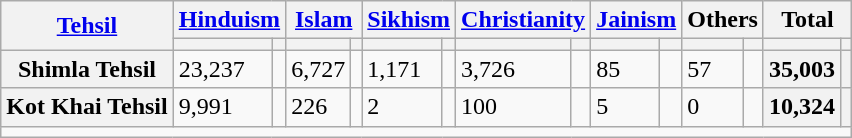<table class="wikitable sortable">
<tr>
<th rowspan="2"><a href='#'>Tehsil</a></th>
<th colspan="2"><a href='#'>Hinduism</a> </th>
<th colspan="2"><a href='#'>Islam</a> </th>
<th colspan="2"><a href='#'>Sikhism</a> </th>
<th colspan="2"><a href='#'>Christianity</a> </th>
<th colspan="2"><a href='#'>Jainism</a> </th>
<th colspan="2">Others</th>
<th colspan="2">Total</th>
</tr>
<tr>
<th><a href='#'></a></th>
<th></th>
<th></th>
<th></th>
<th></th>
<th></th>
<th></th>
<th></th>
<th></th>
<th></th>
<th></th>
<th></th>
<th></th>
<th></th>
</tr>
<tr>
<th>Shimla Tehsil</th>
<td>23,237</td>
<td></td>
<td>6,727</td>
<td></td>
<td>1,171</td>
<td></td>
<td>3,726</td>
<td></td>
<td>85</td>
<td></td>
<td>57</td>
<td></td>
<th>35,003</th>
<th></th>
</tr>
<tr>
<th>Kot Khai Tehsil</th>
<td>9,991</td>
<td></td>
<td>226</td>
<td></td>
<td>2</td>
<td></td>
<td>100</td>
<td></td>
<td>5</td>
<td></td>
<td>0</td>
<td></td>
<th>10,324</th>
<th></th>
</tr>
<tr class="sortbottom">
<td colspan="15"></td>
</tr>
</table>
